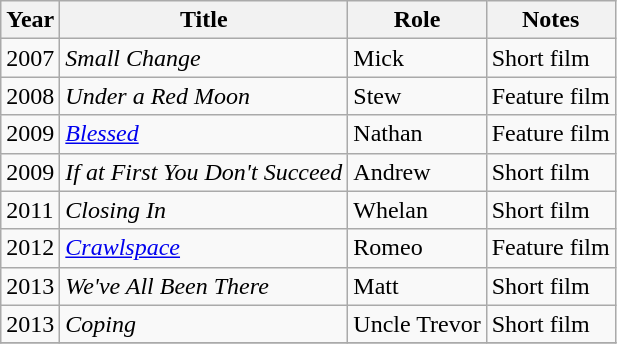<table class="wikitable plainrowheaders sortable">
<tr>
<th scope="col">Year</th>
<th scope="col">Title</th>
<th scope="col">Role</th>
<th scope="col" class="unsortable">Notes</th>
</tr>
<tr>
<td>2007</td>
<td><em>Small Change</em></td>
<td>Mick</td>
<td>Short film</td>
</tr>
<tr>
<td>2008</td>
<td><em>Under a Red Moon</em></td>
<td>Stew</td>
<td>Feature film</td>
</tr>
<tr>
<td>2009</td>
<td><em><a href='#'>Blessed</a></em></td>
<td>Nathan</td>
<td>Feature film</td>
</tr>
<tr>
<td>2009</td>
<td><em>If at First You Don't Succeed</em></td>
<td>Andrew</td>
<td>Short film</td>
</tr>
<tr>
<td>2011</td>
<td><em>Closing In</em></td>
<td>Whelan</td>
<td>Short film</td>
</tr>
<tr>
<td>2012</td>
<td><em><a href='#'>Crawlspace</a></em></td>
<td>Romeo</td>
<td>Feature film</td>
</tr>
<tr>
<td>2013</td>
<td><em>We've All Been There</em></td>
<td>Matt</td>
<td>Short film</td>
</tr>
<tr>
<td>2013</td>
<td><em>Coping</em></td>
<td>Uncle Trevor</td>
<td>Short film</td>
</tr>
<tr>
</tr>
</table>
